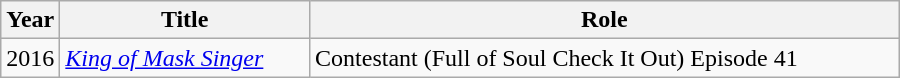<table class="wikitable" style="width:600px">
<tr>
<th width=1>Year</th>
<th>Title</th>
<th>Role</th>
</tr>
<tr>
<td>2016</td>
<td><em><a href='#'>King of Mask Singer</a></em></td>
<td>Contestant (Full of Soul Check It Out) Episode 41</td>
</tr>
</table>
